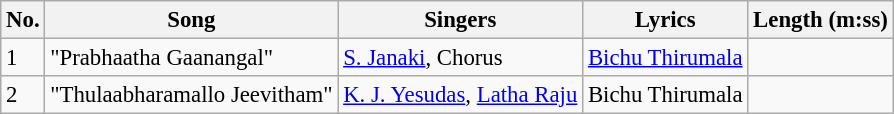<table class="wikitable" style="font-size:95%;">
<tr>
<th>No.</th>
<th>Song</th>
<th>Singers</th>
<th>Lyrics</th>
<th>Length (m:ss)</th>
</tr>
<tr>
<td>1</td>
<td>"Prabhaatha Gaanangal"</td>
<td><a href='#'>S. Janaki</a>, Chorus</td>
<td><a href='#'>Bichu Thirumala</a></td>
<td></td>
</tr>
<tr>
<td>2</td>
<td>"Thulaabharamallo Jeevitham"</td>
<td><a href='#'>K. J. Yesudas</a>, <a href='#'>Latha Raju</a></td>
<td>Bichu Thirumala</td>
<td></td>
</tr>
</table>
